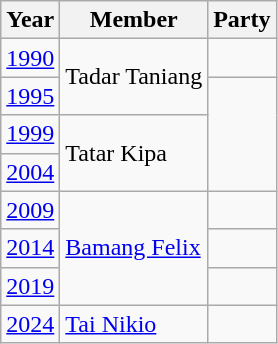<table class="wikitable sortable">
<tr>
<th>Year</th>
<th>Member</th>
<th colspan=2>Party</th>
</tr>
<tr>
<td><a href='#'>1990</a></td>
<td rowspan=2>Tadar Taniang</td>
<td></td>
</tr>
<tr>
<td><a href='#'>1995</a></td>
</tr>
<tr>
<td><a href='#'>1999</a></td>
<td rowspan=2>Tatar Kipa</td>
</tr>
<tr>
<td><a href='#'>2004</a></td>
</tr>
<tr>
<td><a href='#'>2009</a></td>
<td rowspan=3><a href='#'>Bamang Felix</a></td>
<td></td>
</tr>
<tr>
<td><a href='#'>2014</a></td>
<td></td>
</tr>
<tr>
<td><a href='#'>2019</a></td>
<td></td>
</tr>
<tr>
<td><a href='#'>2024</a></td>
<td><a href='#'>Tai Nikio</a></td>
</tr>
</table>
